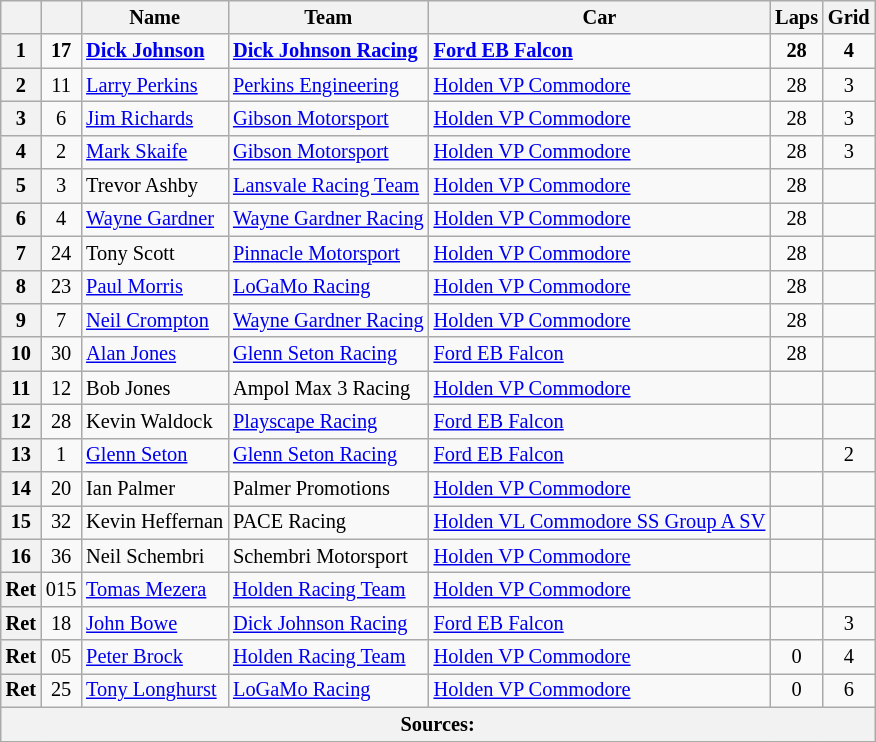<table class="wikitable" style="font-size: 85%">
<tr>
<th></th>
<th></th>
<th>Name</th>
<th>Team</th>
<th>Car</th>
<th>Laps</th>
<th>Grid</th>
</tr>
<tr>
<th>1</th>
<td align="center"><strong>17</strong></td>
<td> <strong><a href='#'>Dick Johnson</a></strong></td>
<td><strong><a href='#'>Dick Johnson Racing</a></strong></td>
<td><strong><a href='#'>Ford EB Falcon</a></strong></td>
<td align="center"><strong>28</strong></td>
<td align="center"><strong>4</strong></td>
</tr>
<tr>
<th>2</th>
<td align="center">11</td>
<td> <a href='#'>Larry Perkins</a></td>
<td><a href='#'>Perkins Engineering</a></td>
<td><a href='#'>Holden VP Commodore</a></td>
<td align="center">28</td>
<td align="center">3</td>
</tr>
<tr>
<th>3</th>
<td align="center">6</td>
<td> <a href='#'>Jim Richards</a></td>
<td><a href='#'>Gibson Motorsport</a></td>
<td><a href='#'>Holden VP Commodore</a></td>
<td align="center">28</td>
<td align="center">3</td>
</tr>
<tr>
<th>4</th>
<td align="center">2</td>
<td> <a href='#'>Mark Skaife</a></td>
<td><a href='#'>Gibson Motorsport</a></td>
<td><a href='#'>Holden VP Commodore</a></td>
<td align="center">28</td>
<td align="center">3</td>
</tr>
<tr>
<th>5</th>
<td align="center">3</td>
<td> Trevor Ashby</td>
<td><a href='#'>Lansvale Racing Team</a></td>
<td><a href='#'>Holden VP Commodore</a></td>
<td align="center">28</td>
<td align="center"></td>
</tr>
<tr>
<th>6</th>
<td align="center">4</td>
<td> <a href='#'>Wayne Gardner</a></td>
<td><a href='#'>Wayne Gardner Racing</a></td>
<td><a href='#'>Holden VP Commodore</a></td>
<td align="center">28</td>
<td align="center"></td>
</tr>
<tr>
<th>7</th>
<td align="center">24</td>
<td> Tony Scott</td>
<td><a href='#'>Pinnacle Motorsport</a></td>
<td><a href='#'>Holden VP Commodore</a></td>
<td align="center">28</td>
<td align="center"></td>
</tr>
<tr>
<th>8</th>
<td align="center">23</td>
<td> <a href='#'>Paul Morris</a></td>
<td><a href='#'>LoGaMo Racing</a></td>
<td><a href='#'>Holden VP Commodore</a></td>
<td align="center">28</td>
<td align="center"></td>
</tr>
<tr>
<th>9</th>
<td align="center">7</td>
<td> <a href='#'>Neil Crompton</a></td>
<td><a href='#'>Wayne Gardner Racing</a></td>
<td><a href='#'>Holden VP Commodore</a></td>
<td align="center">28</td>
<td align="center"></td>
</tr>
<tr>
<th>10</th>
<td align="center">30</td>
<td> <a href='#'>Alan Jones</a></td>
<td><a href='#'>Glenn Seton Racing</a></td>
<td><a href='#'>Ford EB Falcon</a></td>
<td align="center">28</td>
<td align="center"></td>
</tr>
<tr>
<th>11</th>
<td align="center">12</td>
<td> Bob Jones</td>
<td>Ampol Max 3 Racing</td>
<td><a href='#'>Holden VP Commodore</a></td>
<td align="center"></td>
<td align="center"></td>
</tr>
<tr>
<th>12</th>
<td align="center">28</td>
<td> Kevin Waldock</td>
<td><a href='#'>Playscape Racing</a></td>
<td><a href='#'>Ford EB Falcon</a></td>
<td align="center"></td>
<td align="center"></td>
</tr>
<tr>
<th>13</th>
<td align="center">1</td>
<td> <a href='#'>Glenn Seton</a></td>
<td><a href='#'>Glenn Seton Racing</a></td>
<td><a href='#'>Ford EB Falcon</a></td>
<td align="center"></td>
<td align="center">2</td>
</tr>
<tr>
<th>14</th>
<td align="center">20</td>
<td> Ian Palmer</td>
<td>Palmer Promotions</td>
<td><a href='#'>Holden VP Commodore</a></td>
<td align="center"></td>
<td align="center"></td>
</tr>
<tr>
<th>15</th>
<td align="center">32</td>
<td> Kevin Heffernan</td>
<td>PACE Racing</td>
<td><a href='#'>Holden VL Commodore SS Group A SV</a></td>
<td align="center"></td>
<td align="center"></td>
</tr>
<tr>
<th>16</th>
<td align="center">36</td>
<td> Neil Schembri</td>
<td>Schembri Motorsport</td>
<td><a href='#'>Holden VP Commodore</a></td>
<td align="center"></td>
<td align="center"></td>
</tr>
<tr>
<th>Ret</th>
<td align="center">015</td>
<td> <a href='#'>Tomas Mezera</a></td>
<td><a href='#'>Holden Racing Team</a></td>
<td><a href='#'>Holden VP Commodore</a></td>
<td align="center"></td>
<td align="center"></td>
</tr>
<tr>
<th>Ret</th>
<td align="center">18</td>
<td> <a href='#'>John Bowe</a></td>
<td><a href='#'>Dick Johnson Racing</a></td>
<td><a href='#'>Ford EB Falcon</a></td>
<td align="center"></td>
<td align="center">3</td>
</tr>
<tr>
<th>Ret</th>
<td align="center">05</td>
<td> <a href='#'>Peter Brock</a></td>
<td><a href='#'>Holden Racing Team</a></td>
<td><a href='#'>Holden VP Commodore</a></td>
<td align="center">0</td>
<td align="center">4</td>
</tr>
<tr>
<th>Ret</th>
<td align="center">25</td>
<td> <a href='#'>Tony Longhurst</a></td>
<td><a href='#'>LoGaMo Racing</a></td>
<td><a href='#'>Holden VP Commodore</a></td>
<td align="center">0</td>
<td align="center">6</td>
</tr>
<tr>
<th colspan="7">Sources:</th>
</tr>
<tr>
</tr>
</table>
